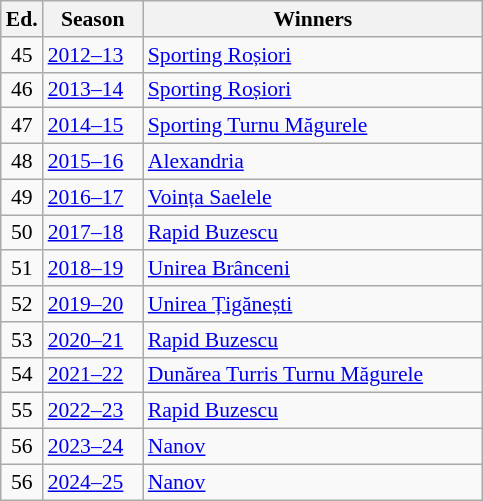<table class="wikitable" style="font-size:90%">
<tr>
<th><abbr>Ed.</abbr></th>
<th width="60">Season</th>
<th width="220">Winners</th>
</tr>
<tr>
<td align=center>45</td>
<td><a href='#'>2012–13</a></td>
<td><a href='#'>Sporting Roșiori</a></td>
</tr>
<tr>
<td align=center>46</td>
<td><a href='#'>2013–14</a></td>
<td><a href='#'>Sporting Roșiori</a></td>
</tr>
<tr>
<td align=center>47</td>
<td><a href='#'>2014–15</a></td>
<td><a href='#'>Sporting Turnu Măgurele</a></td>
</tr>
<tr>
<td align=center>48</td>
<td><a href='#'>2015–16</a></td>
<td><a href='#'>Alexandria</a></td>
</tr>
<tr>
<td align=center>49</td>
<td><a href='#'>2016–17</a></td>
<td><a href='#'>Voința Saelele</a></td>
</tr>
<tr>
<td align=center>50</td>
<td><a href='#'>2017–18</a></td>
<td><a href='#'>Rapid Buzescu</a></td>
</tr>
<tr>
<td align=center>51</td>
<td><a href='#'>2018–19</a></td>
<td><a href='#'>Unirea Brânceni</a></td>
</tr>
<tr>
<td align=center>52</td>
<td><a href='#'>2019–20</a></td>
<td><a href='#'>Unirea Țigănești</a></td>
</tr>
<tr>
<td align=center>53</td>
<td><a href='#'>2020–21</a></td>
<td><a href='#'>Rapid Buzescu</a></td>
</tr>
<tr>
<td align=center>54</td>
<td><a href='#'>2021–22</a></td>
<td><a href='#'>Dunărea Turris Turnu Măgurele</a></td>
</tr>
<tr>
<td align=center>55</td>
<td><a href='#'>2022–23</a></td>
<td><a href='#'>Rapid Buzescu</a></td>
</tr>
<tr>
<td align=center>56</td>
<td><a href='#'>2023–24</a></td>
<td><a href='#'>Nanov</a></td>
</tr>
<tr>
<td align=center>56</td>
<td><a href='#'>2024–25</a></td>
<td><a href='#'>Nanov</a></td>
</tr>
</table>
